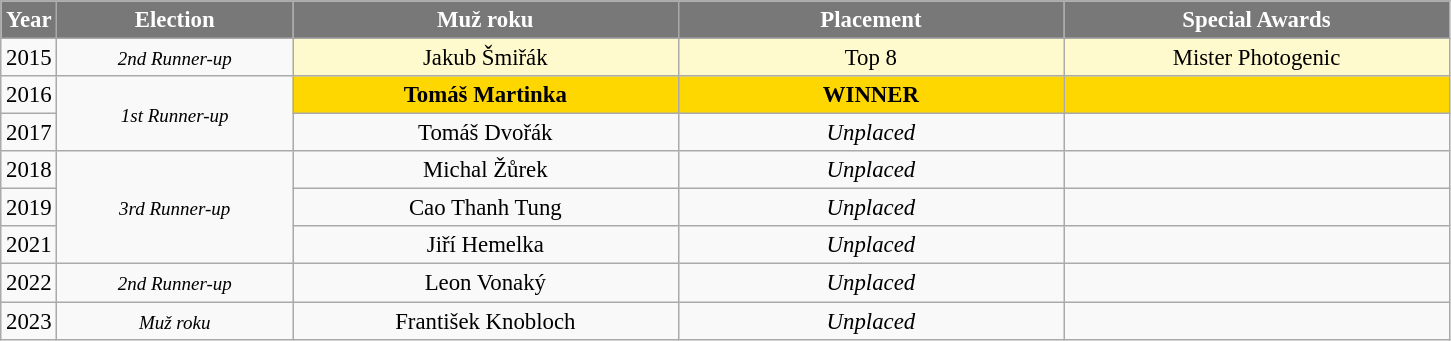<table class="wikitable sortable" style="font-size: 95%; text-align:center">
<tr>
<th width="30" style="background-color:#787878;color:#FFFFFF;">Year</th>
<th width="150" style="background-color:#787878;color:#FFFFFF;">Election</th>
<th width="250" style="background-color:#787878;color:#FFFFFF;">Muž roku</th>
<th width="250" style="background-color:#787878;color:#FFFFFF;">Placement</th>
<th width="250" style="background-color:#787878;color:#FFFFFF;">Special Awards</th>
</tr>
<tr>
<td>2015</td>
<td><small><em>2nd Runner-up</em></small></td>
<td style="background:#FFFACD;">Jakub Šmiřák</td>
<td style="background:#FFFACD;">Top 8</td>
<td style="background:#FFFACD;">Mister Photogenic</td>
</tr>
<tr>
<td>2016</td>
<td rowspan=2><small><em>1st Runner-up</em></small></td>
<td style="background:gold;"><strong>Tomáš Martinka</strong></td>
<td style="background:gold;"><strong>WINNER</strong></td>
<td style="background:gold;"></td>
</tr>
<tr>
<td>2017</td>
<td>Tomáš Dvořák</td>
<td><em>Unplaced</em></td>
<td></td>
</tr>
<tr>
<td>2018</td>
<td rowspan=3><small><em>3rd Runner-up</em></small></td>
<td>Michal Žůrek</td>
<td><em>Unplaced</em></td>
<td></td>
</tr>
<tr>
<td>2019</td>
<td>Cao Thanh Tung</td>
<td><em>Unplaced</em></td>
<td></td>
</tr>
<tr>
<td>2021</td>
<td>Jiří Hemelka</td>
<td><em>Unplaced</em></td>
<td></td>
</tr>
<tr>
<td>2022</td>
<td><small><em>2nd Runner-up</em></small></td>
<td>Leon Vonaký</td>
<td><em>Unplaced</em></td>
<td></td>
</tr>
<tr>
<td>2023</td>
<td><small><em>Muž roku</em></small></td>
<td>František Knobloch</td>
<td><em>Unplaced</em></td>
<td></td>
</tr>
</table>
